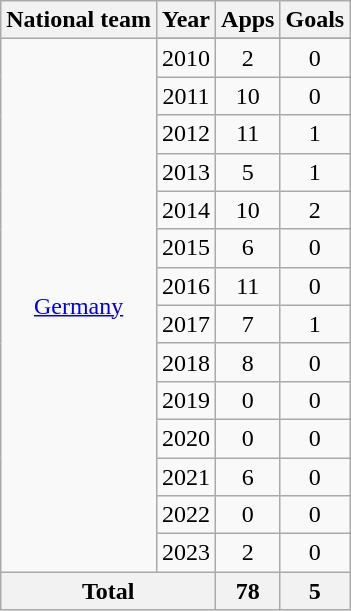<table class="wikitable" style="text-align:center">
<tr>
<th>National team</th>
<th>Year</th>
<th>Apps</th>
<th>Goals</th>
</tr>
<tr>
<td rowspan="15"><a href='#'>Germany</a></td>
</tr>
<tr>
<td>2010</td>
<td>2</td>
<td>0</td>
</tr>
<tr>
<td>2011</td>
<td>10</td>
<td>0</td>
</tr>
<tr>
<td>2012</td>
<td>11</td>
<td>1</td>
</tr>
<tr>
<td>2013</td>
<td>5</td>
<td>1</td>
</tr>
<tr>
<td>2014</td>
<td>10</td>
<td>2</td>
</tr>
<tr>
<td>2015</td>
<td>6</td>
<td>0</td>
</tr>
<tr>
<td>2016</td>
<td>11</td>
<td>0</td>
</tr>
<tr>
<td>2017</td>
<td>7</td>
<td>1</td>
</tr>
<tr>
<td>2018</td>
<td>8</td>
<td>0</td>
</tr>
<tr>
<td>2019</td>
<td>0</td>
<td>0</td>
</tr>
<tr>
<td>2020</td>
<td>0</td>
<td>0</td>
</tr>
<tr>
<td>2021</td>
<td>6</td>
<td>0</td>
</tr>
<tr>
<td>2022</td>
<td>0</td>
<td>0</td>
</tr>
<tr>
<td>2023</td>
<td>2</td>
<td>0</td>
</tr>
<tr>
<th colspan="2">Total</th>
<th>78</th>
<th>5</th>
</tr>
</table>
